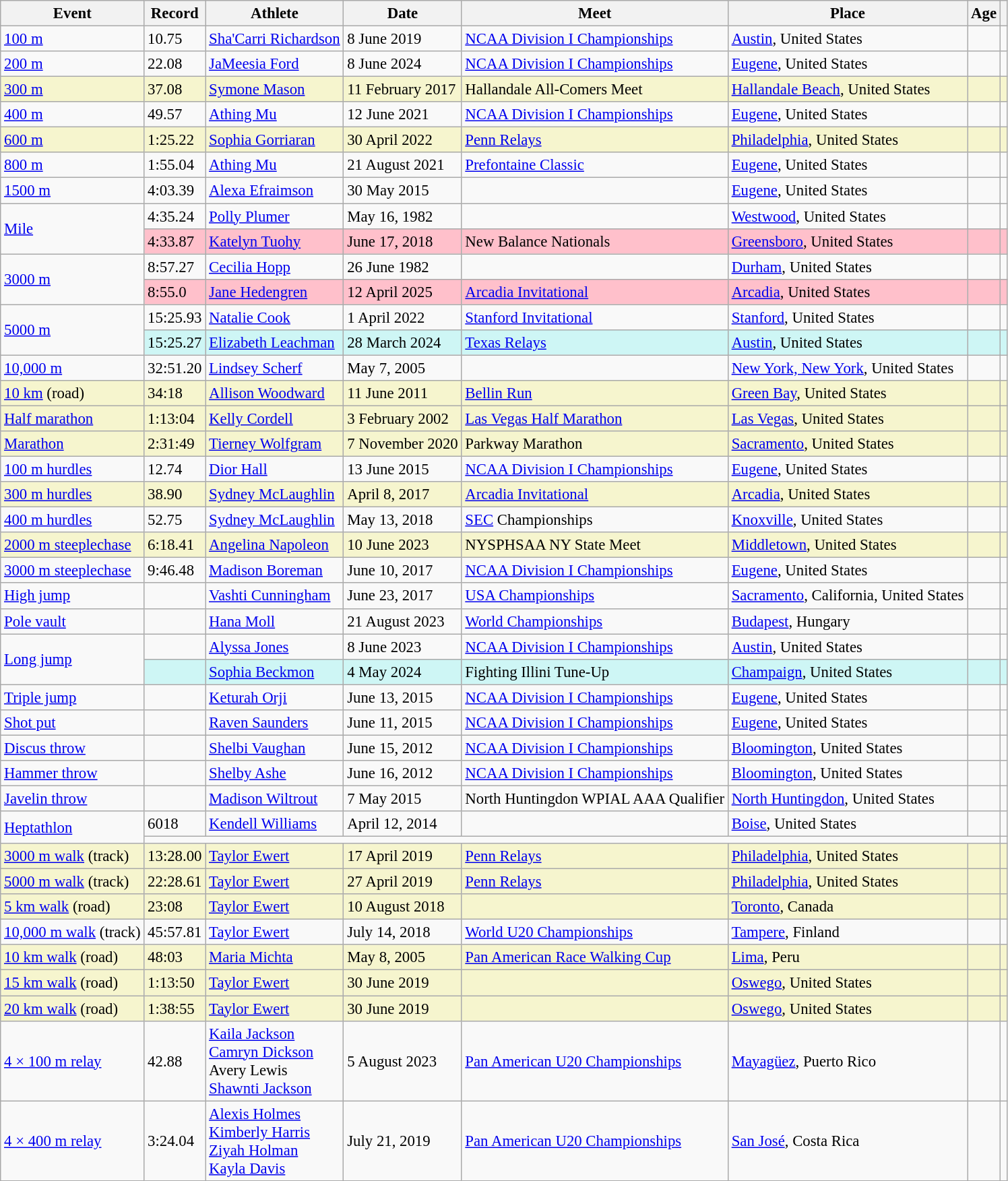<table class="wikitable" style="font-size: 95%;">
<tr>
<th>Event</th>
<th>Record</th>
<th>Athlete</th>
<th>Date</th>
<th>Meet</th>
<th>Place</th>
<th>Age</th>
<th></th>
</tr>
<tr>
<td><a href='#'>100 m</a></td>
<td>10.75 </td>
<td><a href='#'>Sha'Carri Richardson</a></td>
<td>8 June 2019</td>
<td><a href='#'>NCAA Division I Championships</a></td>
<td><a href='#'>Austin</a>, United States</td>
<td></td>
<td></td>
</tr>
<tr>
<td><a href='#'>200 m</a></td>
<td>22.08 </td>
<td><a href='#'>JaMeesia Ford</a></td>
<td>8 June 2024</td>
<td><a href='#'>NCAA Division I Championships</a></td>
<td><a href='#'>Eugene</a>, United States</td>
<td></td>
<td></td>
</tr>
<tr style="background:#f6F5CE;">
<td><a href='#'>300 m</a></td>
<td>37.08</td>
<td><a href='#'>Symone Mason</a></td>
<td>11 February 2017</td>
<td>Hallandale All-Comers Meet</td>
<td><a href='#'>Hallandale Beach</a>, United States</td>
<td></td>
<td></td>
</tr>
<tr>
<td><a href='#'>400 m</a></td>
<td>49.57</td>
<td><a href='#'>Athing Mu</a></td>
<td>12 June 2021</td>
<td><a href='#'>NCAA Division I Championships</a></td>
<td><a href='#'>Eugene</a>, United States</td>
<td></td>
<td></td>
</tr>
<tr style="background:#f6F5CE;">
<td><a href='#'>600 m</a></td>
<td>1:25.22</td>
<td><a href='#'>Sophia Gorriaran</a></td>
<td>30 April 2022</td>
<td><a href='#'>Penn Relays</a></td>
<td><a href='#'>Philadelphia</a>, United States</td>
<td></td>
<td></td>
</tr>
<tr>
<td><a href='#'>800 m</a></td>
<td>1:55.04</td>
<td><a href='#'>Athing Mu</a></td>
<td>21 August 2021</td>
<td><a href='#'>Prefontaine Classic</a></td>
<td><a href='#'>Eugene</a>, United States</td>
<td></td>
<td></td>
</tr>
<tr>
<td><a href='#'>1500 m</a></td>
<td>4:03.39</td>
<td><a href='#'>Alexa Efraimson</a></td>
<td>30 May 2015</td>
<td></td>
<td><a href='#'>Eugene</a>, United States</td>
<td></td>
<td></td>
</tr>
<tr>
<td rowspan=2><a href='#'>Mile</a></td>
<td>4:35.24</td>
<td><a href='#'>Polly Plumer</a></td>
<td>May 16, 1982</td>
<td></td>
<td><a href='#'>Westwood</a>, United States</td>
<td></td>
<td></td>
</tr>
<tr style="background:pink">
<td>4:33.87</td>
<td><a href='#'>Katelyn Tuohy</a></td>
<td>June 17, 2018</td>
<td>New Balance Nationals</td>
<td><a href='#'>Greensboro</a>, United States</td>
<td></td>
<td></td>
</tr>
<tr>
<td rowspan=2><a href='#'>3000 m</a></td>
<td>8:57.27</td>
<td><a href='#'>Cecilia Hopp</a></td>
<td>26 June 1982</td>
<td></td>
<td><a href='#'>Durham</a>, United States</td>
<td></td>
</tr>
<tr style="background:pink">
<td>8:55.0 </td>
<td><a href='#'>Jane Hedengren</a></td>
<td>12 April 2025</td>
<td><a href='#'>Arcadia Invitational</a></td>
<td><a href='#'>Arcadia</a>, United States</td>
<td></td>
<td></td>
</tr>
<tr>
<td rowspan=2><a href='#'>5000 m</a></td>
<td>15:25.93</td>
<td><a href='#'>Natalie Cook</a></td>
<td>1 April 2022</td>
<td><a href='#'>Stanford Invitational</a></td>
<td><a href='#'>Stanford</a>, United States</td>
<td></td>
<td></td>
</tr>
<tr bgcolor=#CEF6F5>
<td>15:25.27</td>
<td><a href='#'>Elizabeth Leachman</a></td>
<td>28 March 2024</td>
<td><a href='#'>Texas Relays</a></td>
<td><a href='#'>Austin</a>, United States</td>
<td></td>
<td></td>
</tr>
<tr>
<td><a href='#'>10,000 m</a></td>
<td>32:51.20</td>
<td><a href='#'>Lindsey Scherf</a></td>
<td>May 7, 2005</td>
<td></td>
<td><a href='#'>New York, New York</a>, United States</td>
<td></td>
<td></td>
</tr>
<tr style="background:#f6F5CE;">
<td><a href='#'>10 km</a> (road)</td>
<td>34:18</td>
<td><a href='#'>Allison Woodward</a></td>
<td>11 June 2011</td>
<td><a href='#'>Bellin Run</a></td>
<td><a href='#'>Green Bay</a>, United States</td>
<td></td>
<td></td>
</tr>
<tr style="background:#f6F5CE;">
<td><a href='#'>Half marathon</a></td>
<td>1:13:04</td>
<td><a href='#'>Kelly Cordell</a></td>
<td>3 February 2002</td>
<td><a href='#'>Las Vegas Half Marathon</a></td>
<td><a href='#'>Las Vegas</a>, United States</td>
<td></td>
<td></td>
</tr>
<tr style="background:#f6F5CE;">
<td><a href='#'>Marathon</a></td>
<td>2:31:49</td>
<td><a href='#'>Tierney Wolfgram</a></td>
<td>7 November 2020</td>
<td>Parkway Marathon</td>
<td><a href='#'>Sacramento</a>, United States</td>
<td></td>
<td></td>
</tr>
<tr>
<td><a href='#'>100 m hurdles</a></td>
<td>12.74  </td>
<td><a href='#'>Dior Hall</a></td>
<td>13 June 2015</td>
<td><a href='#'>NCAA Division I Championships</a></td>
<td><a href='#'>Eugene</a>, United States</td>
<td></td>
<td></td>
</tr>
<tr style="background:#f6F5CE;">
<td><a href='#'>300 m hurdles</a></td>
<td>38.90</td>
<td><a href='#'>Sydney McLaughlin</a></td>
<td>April 8, 2017</td>
<td><a href='#'>Arcadia Invitational</a></td>
<td><a href='#'>Arcadia</a>, United States</td>
<td></td>
<td></td>
</tr>
<tr>
<td><a href='#'>400 m hurdles</a></td>
<td>52.75</td>
<td><a href='#'>Sydney McLaughlin</a></td>
<td>May 13, 2018</td>
<td><a href='#'>SEC</a> Championships</td>
<td><a href='#'>Knoxville</a>, United States</td>
<td></td>
<td></td>
</tr>
<tr style="background:#f6F5CE;">
<td><a href='#'>2000 m steeplechase</a></td>
<td>6:18.41</td>
<td><a href='#'>Angelina Napoleon</a></td>
<td>10 June 2023</td>
<td>NYSPHSAA NY State Meet</td>
<td><a href='#'>Middletown</a>, United States</td>
<td></td>
<td></td>
</tr>
<tr>
<td><a href='#'>3000 m steeplechase</a></td>
<td>9:46.48</td>
<td><a href='#'>Madison Boreman</a></td>
<td>June 10, 2017</td>
<td><a href='#'>NCAA Division I Championships</a></td>
<td><a href='#'>Eugene</a>, United States</td>
<td></td>
<td></td>
</tr>
<tr>
<td><a href='#'>High jump</a></td>
<td></td>
<td><a href='#'>Vashti Cunningham</a></td>
<td>June 23, 2017</td>
<td><a href='#'>USA Championships</a></td>
<td><a href='#'>Sacramento</a>, California, United States</td>
<td></td>
<td></td>
</tr>
<tr>
<td><a href='#'>Pole vault</a></td>
<td></td>
<td><a href='#'>Hana Moll</a></td>
<td>21 August 2023</td>
<td><a href='#'>World Championships</a></td>
<td><a href='#'>Budapest</a>, Hungary</td>
<td></td>
<td></td>
</tr>
<tr>
<td rowspan=2><a href='#'>Long jump</a></td>
<td> </td>
<td><a href='#'>Alyssa Jones</a></td>
<td>8 June 2023</td>
<td><a href='#'>NCAA Division I Championships</a></td>
<td><a href='#'>Austin</a>, United States</td>
<td></td>
<td></td>
</tr>
<tr style="background:#cef6f5;">
<td> </td>
<td><a href='#'>Sophia Beckmon</a></td>
<td>4 May 2024</td>
<td>Fighting Illini Tune-Up</td>
<td><a href='#'>Champaign</a>, United States</td>
<td></td>
<td></td>
</tr>
<tr>
<td><a href='#'>Triple jump</a></td>
<td></td>
<td><a href='#'>Keturah Orji</a></td>
<td>June 13, 2015</td>
<td><a href='#'>NCAA Division I Championships</a></td>
<td><a href='#'>Eugene</a>, United States</td>
<td></td>
<td></td>
</tr>
<tr>
<td><a href='#'>Shot put</a></td>
<td></td>
<td><a href='#'>Raven Saunders</a></td>
<td>June 11, 2015</td>
<td><a href='#'>NCAA Division I Championships</a></td>
<td><a href='#'>Eugene</a>, United States</td>
<td></td>
<td></td>
</tr>
<tr>
<td><a href='#'>Discus throw</a></td>
<td></td>
<td><a href='#'>Shelbi Vaughan</a></td>
<td>June 15, 2012</td>
<td><a href='#'>NCAA Division I Championships</a></td>
<td><a href='#'>Bloomington</a>, United States</td>
<td></td>
<td></td>
</tr>
<tr>
<td><a href='#'>Hammer throw</a></td>
<td></td>
<td><a href='#'>Shelby Ashe</a></td>
<td>June 16, 2012</td>
<td><a href='#'>NCAA Division I Championships</a></td>
<td><a href='#'>Bloomington</a>, United States</td>
<td></td>
<td></td>
</tr>
<tr>
<td><a href='#'>Javelin throw</a></td>
<td></td>
<td><a href='#'>Madison Wiltrout</a></td>
<td>7 May 2015</td>
<td>North Huntingdon WPIAL AAA Qualifier</td>
<td><a href='#'>North Huntingdon</a>, United States</td>
<td></td>
<td></td>
</tr>
<tr>
<td rowspan=2><a href='#'>Heptathlon</a></td>
<td>6018</td>
<td><a href='#'>Kendell Williams</a></td>
<td>April 12, 2014</td>
<td></td>
<td><a href='#'>Boise</a>, United States</td>
<td></td>
<td></td>
</tr>
<tr>
<td colspan=6></td>
</tr>
<tr style="background:#f6F5CE;">
<td><a href='#'>3000 m walk</a> (track)</td>
<td>13:28.00</td>
<td><a href='#'>Taylor Ewert</a></td>
<td>17 April 2019</td>
<td><a href='#'>Penn Relays</a></td>
<td><a href='#'>Philadelphia</a>, United States</td>
<td></td>
<td></td>
</tr>
<tr style="background:#f6F5CE;">
<td><a href='#'>5000 m walk</a> (track)</td>
<td>22:28.61</td>
<td><a href='#'>Taylor Ewert</a></td>
<td>27 April 2019</td>
<td><a href='#'>Penn Relays</a></td>
<td><a href='#'>Philadelphia</a>, United States</td>
<td></td>
<td></td>
</tr>
<tr style="background:#f6F5CE;">
<td><a href='#'>5 km walk</a> (road)</td>
<td>23:08</td>
<td><a href='#'>Taylor Ewert</a></td>
<td>10 August 2018</td>
<td></td>
<td><a href='#'>Toronto</a>, Canada</td>
<td></td>
<td></td>
</tr>
<tr>
<td><a href='#'>10,000 m walk</a> (track)</td>
<td>45:57.81</td>
<td><a href='#'>Taylor Ewert</a></td>
<td>July 14, 2018</td>
<td><a href='#'>World U20 Championships</a></td>
<td><a href='#'>Tampere</a>, Finland</td>
<td></td>
<td></td>
</tr>
<tr style="background:#f6F5CE;">
<td><a href='#'>10 km walk</a> (road)</td>
<td>48:03</td>
<td><a href='#'>Maria Michta</a></td>
<td>May 8, 2005</td>
<td><a href='#'>Pan American Race Walking Cup</a></td>
<td><a href='#'>Lima</a>, Peru</td>
<td></td>
<td></td>
</tr>
<tr style="background:#f6F5CE;">
<td><a href='#'>15 km walk</a> (road)</td>
<td>1:13:50</td>
<td><a href='#'>Taylor Ewert</a></td>
<td>30 June 2019</td>
<td></td>
<td><a href='#'>Oswego</a>, United States</td>
<td></td>
<td></td>
</tr>
<tr style="background:#f6F5CE;">
<td><a href='#'>20 km walk</a> (road)</td>
<td>1:38:55</td>
<td><a href='#'>Taylor Ewert</a></td>
<td>30 June 2019</td>
<td></td>
<td><a href='#'>Oswego</a>, United States</td>
<td></td>
<td></td>
</tr>
<tr>
<td><a href='#'>4 × 100 m relay</a></td>
<td>42.88</td>
<td><a href='#'>Kaila Jackson</a><br><a href='#'>Camryn Dickson</a><br>Avery Lewis<br><a href='#'>Shawnti Jackson</a></td>
<td>5 August 2023</td>
<td><a href='#'>Pan American U20 Championships</a></td>
<td><a href='#'>Mayagüez</a>, Puerto Rico</td>
<td><br><br><br></td>
<td></td>
</tr>
<tr>
<td><a href='#'>4 × 400 m relay</a></td>
<td>3:24.04 </td>
<td><a href='#'>Alexis Holmes</a><br><a href='#'>Kimberly Harris</a><br><a href='#'>Ziyah Holman</a><br><a href='#'>Kayla Davis</a></td>
<td>July 21, 2019</td>
<td><a href='#'>Pan American U20 Championships</a></td>
<td><a href='#'>San José</a>, Costa Rica</td>
<td><br><br><br></td>
<td></td>
</tr>
</table>
